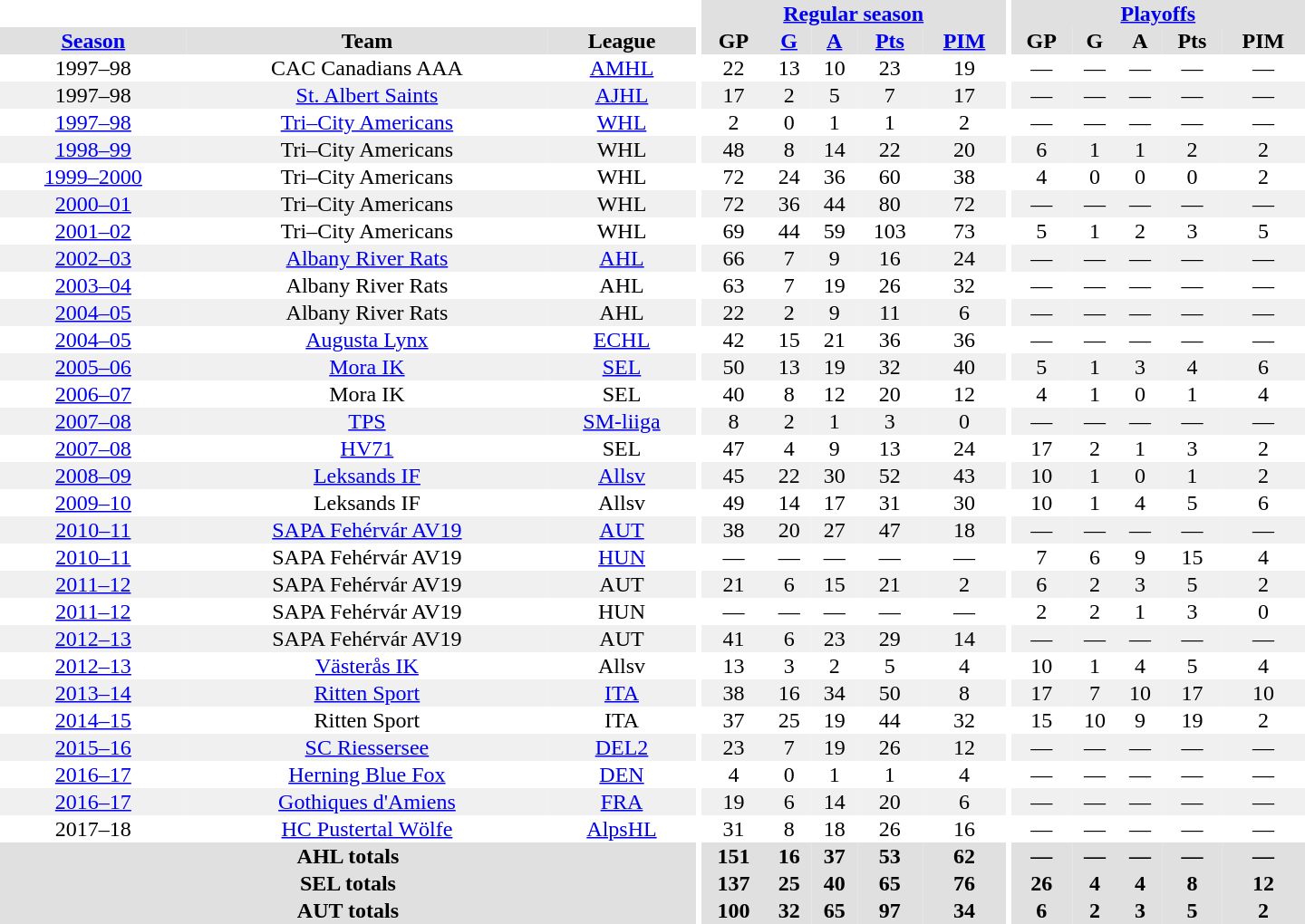<table border="0" cellpadding="1" cellspacing="0" style="text-align:center; width:60em">
<tr bgcolor="#e0e0e0">
<th colspan="3"  bgcolor="#ffffff"></th>
<th rowspan="99" bgcolor="#ffffff"></th>
<th colspan="5"><a href='#'>Regular season</a></th>
<th rowspan="99" bgcolor="#ffffff"></th>
<th colspan="5"><a href='#'>Playoffs</a></th>
</tr>
<tr bgcolor="#e0e0e0">
<th><a href='#'>Season</a></th>
<th>Team</th>
<th>League</th>
<th>GP</th>
<th><a href='#'>G</a></th>
<th><a href='#'>A</a></th>
<th><a href='#'>Pts</a></th>
<th><a href='#'>PIM</a></th>
<th>GP</th>
<th>G</th>
<th>A</th>
<th>Pts</th>
<th>PIM</th>
</tr>
<tr>
<td>1997–98</td>
<td>CAC Canadians AAA</td>
<td><a href='#'>AMHL</a></td>
<td>22</td>
<td>13</td>
<td>10</td>
<td>23</td>
<td>19</td>
<td>—</td>
<td>—</td>
<td>—</td>
<td>—</td>
<td>—</td>
</tr>
<tr bgcolor="#f0f0f0">
<td>1997–98</td>
<td><a href='#'>St. Albert Saints</a></td>
<td><a href='#'>AJHL</a></td>
<td>17</td>
<td>2</td>
<td>5</td>
<td>7</td>
<td>17</td>
<td>—</td>
<td>—</td>
<td>—</td>
<td>—</td>
<td>—</td>
</tr>
<tr>
<td><a href='#'>1997–98</a></td>
<td><a href='#'>Tri–City Americans</a></td>
<td><a href='#'>WHL</a></td>
<td>2</td>
<td>0</td>
<td>1</td>
<td>1</td>
<td>2</td>
<td>—</td>
<td>—</td>
<td>—</td>
<td>—</td>
<td>—</td>
</tr>
<tr bgcolor="#f0f0f0">
<td><a href='#'>1998–99</a></td>
<td>Tri–City Americans</td>
<td>WHL</td>
<td>48</td>
<td>8</td>
<td>14</td>
<td>22</td>
<td>20</td>
<td>6</td>
<td>1</td>
<td>1</td>
<td>2</td>
<td>2</td>
</tr>
<tr>
<td><a href='#'>1999–2000</a></td>
<td>Tri–City Americans</td>
<td>WHL</td>
<td>72</td>
<td>24</td>
<td>36</td>
<td>60</td>
<td>38</td>
<td>4</td>
<td>0</td>
<td>0</td>
<td>0</td>
<td>2</td>
</tr>
<tr bgcolor="#f0f0f0">
<td><a href='#'>2000–01</a></td>
<td>Tri–City Americans</td>
<td>WHL</td>
<td>72</td>
<td>36</td>
<td>44</td>
<td>80</td>
<td>72</td>
<td>—</td>
<td>—</td>
<td>—</td>
<td>—</td>
<td>—</td>
</tr>
<tr>
<td><a href='#'>2001–02</a></td>
<td>Tri–City Americans</td>
<td>WHL</td>
<td>69</td>
<td>44</td>
<td>59</td>
<td>103</td>
<td>73</td>
<td>5</td>
<td>1</td>
<td>2</td>
<td>3</td>
<td>5</td>
</tr>
<tr bgcolor="#f0f0f0">
<td><a href='#'>2002–03</a></td>
<td><a href='#'>Albany River Rats</a></td>
<td><a href='#'>AHL</a></td>
<td>66</td>
<td>7</td>
<td>9</td>
<td>16</td>
<td>24</td>
<td>—</td>
<td>—</td>
<td>—</td>
<td>—</td>
<td>—</td>
</tr>
<tr>
<td><a href='#'>2003–04</a></td>
<td>Albany River Rats</td>
<td>AHL</td>
<td>63</td>
<td>7</td>
<td>19</td>
<td>26</td>
<td>32</td>
<td>—</td>
<td>—</td>
<td>—</td>
<td>—</td>
<td>—</td>
</tr>
<tr bgcolor="#f0f0f0">
<td><a href='#'>2004–05</a></td>
<td>Albany River Rats</td>
<td>AHL</td>
<td>22</td>
<td>2</td>
<td>9</td>
<td>11</td>
<td>6</td>
<td>—</td>
<td>—</td>
<td>—</td>
<td>—</td>
<td>—</td>
</tr>
<tr>
<td><a href='#'>2004–05</a></td>
<td><a href='#'>Augusta Lynx</a></td>
<td><a href='#'>ECHL</a></td>
<td>42</td>
<td>15</td>
<td>21</td>
<td>36</td>
<td>36</td>
<td>—</td>
<td>—</td>
<td>—</td>
<td>—</td>
<td>—</td>
</tr>
<tr bgcolor="#f0f0f0">
<td><a href='#'>2005–06</a></td>
<td><a href='#'>Mora IK</a></td>
<td><a href='#'>SEL</a></td>
<td>50</td>
<td>13</td>
<td>19</td>
<td>32</td>
<td>40</td>
<td>5</td>
<td>1</td>
<td>3</td>
<td>4</td>
<td>6</td>
</tr>
<tr>
<td><a href='#'>2006–07</a></td>
<td>Mora IK</td>
<td>SEL</td>
<td>40</td>
<td>8</td>
<td>12</td>
<td>20</td>
<td>12</td>
<td>4</td>
<td>1</td>
<td>0</td>
<td>1</td>
<td>4</td>
</tr>
<tr bgcolor="#f0f0f0">
<td><a href='#'>2007–08</a></td>
<td><a href='#'>TPS</a></td>
<td><a href='#'>SM-liiga</a></td>
<td>8</td>
<td>2</td>
<td>1</td>
<td>3</td>
<td>0</td>
<td>—</td>
<td>—</td>
<td>—</td>
<td>—</td>
<td>—</td>
</tr>
<tr>
<td><a href='#'>2007–08</a></td>
<td><a href='#'>HV71</a></td>
<td>SEL</td>
<td>47</td>
<td>4</td>
<td>9</td>
<td>13</td>
<td>24</td>
<td>17</td>
<td>2</td>
<td>1</td>
<td>3</td>
<td>2</td>
</tr>
<tr bgcolor="#f0f0f0">
<td><a href='#'>2008–09</a></td>
<td><a href='#'>Leksands IF</a></td>
<td><a href='#'>Allsv</a></td>
<td>45</td>
<td>22</td>
<td>30</td>
<td>52</td>
<td>43</td>
<td>10</td>
<td>1</td>
<td>0</td>
<td>1</td>
<td>2</td>
</tr>
<tr>
<td><a href='#'>2009–10</a></td>
<td>Leksands IF</td>
<td>Allsv</td>
<td>49</td>
<td>14</td>
<td>17</td>
<td>31</td>
<td>30</td>
<td>10</td>
<td>1</td>
<td>4</td>
<td>5</td>
<td>6</td>
</tr>
<tr bgcolor="#f0f0f0">
<td><a href='#'>2010–11</a></td>
<td><a href='#'>SAPA Fehérvár AV19</a></td>
<td><a href='#'>AUT</a></td>
<td>38</td>
<td>20</td>
<td>27</td>
<td>47</td>
<td>18</td>
<td>—</td>
<td>—</td>
<td>—</td>
<td>—</td>
<td>—</td>
</tr>
<tr>
<td><a href='#'>2010–11</a></td>
<td>SAPA Fehérvár AV19</td>
<td><a href='#'>HUN</a></td>
<td>—</td>
<td>—</td>
<td>—</td>
<td>—</td>
<td>—</td>
<td>7</td>
<td>6</td>
<td>9</td>
<td>15</td>
<td>4</td>
</tr>
<tr bgcolor="#f0f0f0">
<td><a href='#'>2011–12</a></td>
<td>SAPA Fehérvár AV19</td>
<td>AUT</td>
<td>21</td>
<td>6</td>
<td>15</td>
<td>21</td>
<td>2</td>
<td>6</td>
<td>2</td>
<td>3</td>
<td>5</td>
<td>2</td>
</tr>
<tr>
<td><a href='#'>2011–12</a></td>
<td>SAPA Fehérvár AV19</td>
<td>HUN</td>
<td>—</td>
<td>—</td>
<td>—</td>
<td>—</td>
<td>—</td>
<td>2</td>
<td>2</td>
<td>1</td>
<td>3</td>
<td>0</td>
</tr>
<tr bgcolor="#f0f0f0">
<td><a href='#'>2012–13</a></td>
<td>SAPA Fehérvár AV19</td>
<td>AUT</td>
<td>41</td>
<td>6</td>
<td>23</td>
<td>29</td>
<td>14</td>
<td>—</td>
<td>—</td>
<td>—</td>
<td>—</td>
<td>—</td>
</tr>
<tr>
<td><a href='#'>2012–13</a></td>
<td><a href='#'>Västerås IK</a></td>
<td>Allsv</td>
<td>13</td>
<td>3</td>
<td>2</td>
<td>5</td>
<td>4</td>
<td>10</td>
<td>1</td>
<td>4</td>
<td>5</td>
<td>4</td>
</tr>
<tr bgcolor="#f0f0f0">
<td><a href='#'>2013–14</a></td>
<td><a href='#'>Ritten Sport</a></td>
<td><a href='#'>ITA</a></td>
<td>38</td>
<td>16</td>
<td>34</td>
<td>50</td>
<td>8</td>
<td>17</td>
<td>7</td>
<td>10</td>
<td>17</td>
<td>10</td>
</tr>
<tr>
<td><a href='#'>2014–15</a></td>
<td>Ritten Sport</td>
<td>ITA</td>
<td>37</td>
<td>25</td>
<td>19</td>
<td>44</td>
<td>32</td>
<td>15</td>
<td>10</td>
<td>9</td>
<td>19</td>
<td>2</td>
</tr>
<tr bgcolor="#f0f0f0">
<td><a href='#'>2015–16</a></td>
<td><a href='#'>SC Riessersee</a></td>
<td><a href='#'>DEL2</a></td>
<td>23</td>
<td>7</td>
<td>19</td>
<td>26</td>
<td>12</td>
<td>—</td>
<td>—</td>
<td>—</td>
<td>—</td>
<td>—</td>
</tr>
<tr>
<td><a href='#'>2016–17</a></td>
<td><a href='#'>Herning Blue Fox</a></td>
<td><a href='#'>DEN</a></td>
<td>4</td>
<td>0</td>
<td>1</td>
<td>1</td>
<td>4</td>
<td>—</td>
<td>—</td>
<td>—</td>
<td>—</td>
<td>—</td>
</tr>
<tr bgcolor="#f0f0f0">
<td><a href='#'>2016–17</a></td>
<td><a href='#'>Gothiques d'Amiens</a></td>
<td><a href='#'>FRA</a></td>
<td>19</td>
<td>6</td>
<td>14</td>
<td>20</td>
<td>6</td>
<td>—</td>
<td>—</td>
<td>—</td>
<td>—</td>
<td>—</td>
</tr>
<tr>
<td>2017–18</td>
<td><a href='#'>HC Pustertal Wölfe</a></td>
<td><a href='#'>AlpsHL</a></td>
<td>31</td>
<td>8</td>
<td>18</td>
<td>26</td>
<td>16</td>
<td>—</td>
<td>—</td>
<td>—</td>
<td>—</td>
<td>—</td>
</tr>
<tr bgcolor="#e0e0e0">
<th colspan="3">AHL totals</th>
<th>151</th>
<th>16</th>
<th>37</th>
<th>53</th>
<th>62</th>
<th>—</th>
<th>—</th>
<th>—</th>
<th>—</th>
<th>—</th>
</tr>
<tr bgcolor="#e0e0e0">
<th colspan="3">SEL totals</th>
<th>137</th>
<th>25</th>
<th>40</th>
<th>65</th>
<th>76</th>
<th>26</th>
<th>4</th>
<th>4</th>
<th>8</th>
<th>12</th>
</tr>
<tr bgcolor="#e0e0e0">
<th colspan="3">AUT totals</th>
<th>100</th>
<th>32</th>
<th>65</th>
<th>97</th>
<th>34</th>
<th>6</th>
<th>2</th>
<th>3</th>
<th>5</th>
<th>2</th>
</tr>
</table>
